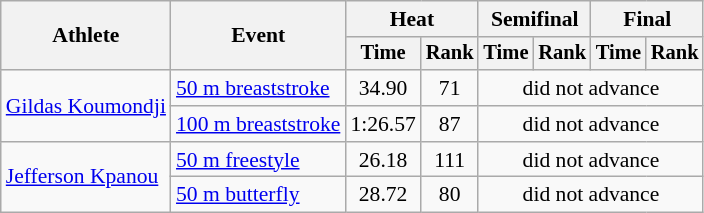<table class="wikitable" style="text-align:center; font-size:90%">
<tr>
<th rowspan="2">Athlete</th>
<th rowspan="2">Event</th>
<th colspan="2">Heat</th>
<th colspan="2">Semifinal</th>
<th colspan="2">Final</th>
</tr>
<tr style="font-size:95%">
<th>Time</th>
<th>Rank</th>
<th>Time</th>
<th>Rank</th>
<th>Time</th>
<th>Rank</th>
</tr>
<tr>
<td align=left rowspan=2><a href='#'>Gildas Koumondji</a></td>
<td align=left><a href='#'>50 m breaststroke</a></td>
<td>34.90</td>
<td>71</td>
<td colspan=4>did not advance</td>
</tr>
<tr>
<td align=left><a href='#'>100 m breaststroke</a></td>
<td>1:26.57</td>
<td>87</td>
<td colspan=4>did not advance</td>
</tr>
<tr>
<td align=left rowspan=2><a href='#'>Jefferson Kpanou</a></td>
<td align=left><a href='#'>50 m freestyle</a></td>
<td>26.18</td>
<td>111</td>
<td colspan=4>did not advance</td>
</tr>
<tr>
<td align=left><a href='#'>50 m butterfly</a></td>
<td>28.72</td>
<td>80</td>
<td colspan=4>did not advance</td>
</tr>
</table>
